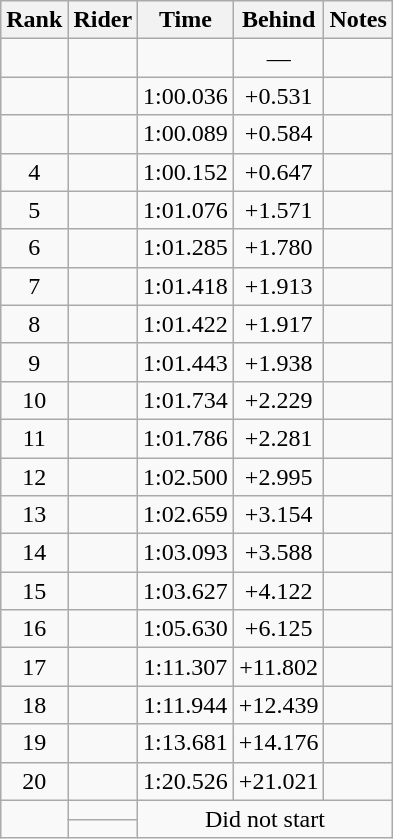<table class="wikitable sortable" style="text-align:center">
<tr>
<th>Rank</th>
<th>Rider</th>
<th>Time</th>
<th>Behind</th>
<th>Notes</th>
</tr>
<tr>
<td></td>
<td align=left></td>
<td></td>
<td>—</td>
<td></td>
</tr>
<tr>
<td></td>
<td align=left></td>
<td>1:00.036</td>
<td>+0.531</td>
<td></td>
</tr>
<tr>
<td></td>
<td align=left></td>
<td>1:00.089</td>
<td>+0.584</td>
<td></td>
</tr>
<tr>
<td>4</td>
<td align=left></td>
<td>1:00.152</td>
<td>+0.647</td>
<td></td>
</tr>
<tr>
<td>5</td>
<td align=left></td>
<td>1:01.076</td>
<td>+1.571</td>
<td></td>
</tr>
<tr>
<td>6</td>
<td align=left></td>
<td>1:01.285</td>
<td>+1.780</td>
<td></td>
</tr>
<tr>
<td>7</td>
<td align=left></td>
<td>1:01.418</td>
<td>+1.913</td>
<td></td>
</tr>
<tr>
<td>8</td>
<td align=left></td>
<td>1:01.422</td>
<td>+1.917</td>
<td></td>
</tr>
<tr>
<td>9</td>
<td align=left></td>
<td>1:01.443</td>
<td>+1.938</td>
<td></td>
</tr>
<tr>
<td>10</td>
<td align=left></td>
<td>1:01.734</td>
<td>+2.229</td>
<td></td>
</tr>
<tr>
<td>11</td>
<td align=left></td>
<td>1:01.786</td>
<td>+2.281</td>
<td></td>
</tr>
<tr>
<td>12</td>
<td align=left></td>
<td>1:02.500</td>
<td>+2.995</td>
<td></td>
</tr>
<tr>
<td>13</td>
<td align=left></td>
<td>1:02.659</td>
<td>+3.154</td>
<td></td>
</tr>
<tr>
<td>14</td>
<td align=left></td>
<td>1:03.093</td>
<td>+3.588</td>
<td></td>
</tr>
<tr>
<td>15</td>
<td align=left></td>
<td>1:03.627</td>
<td>+4.122</td>
<td></td>
</tr>
<tr>
<td>16</td>
<td align=left></td>
<td>1:05.630</td>
<td>+6.125</td>
<td></td>
</tr>
<tr>
<td>17</td>
<td align=left></td>
<td>1:11.307</td>
<td>+11.802</td>
<td></td>
</tr>
<tr>
<td>18</td>
<td align=left></td>
<td>1:11.944</td>
<td>+12.439</td>
<td></td>
</tr>
<tr>
<td>19</td>
<td align=left></td>
<td>1:13.681</td>
<td>+14.176</td>
<td></td>
</tr>
<tr>
<td>20</td>
<td align=left></td>
<td>1:20.526</td>
<td>+21.021</td>
<td></td>
</tr>
<tr>
<td rowspan=2></td>
<td align=left></td>
<td colspan=3 rowspan=2>Did not start</td>
</tr>
<tr>
<td align=left></td>
</tr>
</table>
